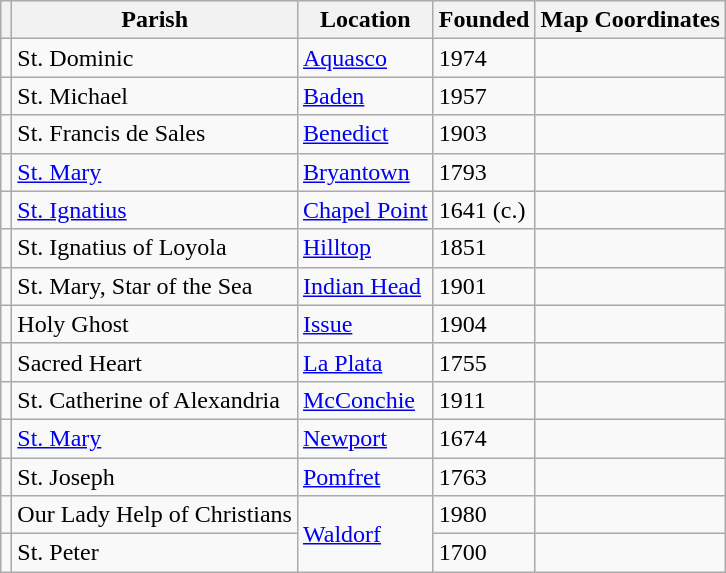<table class="wikitable sortable">
<tr>
<th class=unsortable></th>
<th>Parish</th>
<th>Location</th>
<th>Founded</th>
<th class=unsortable>Map Coordinates</th>
</tr>
<tr>
<td></td>
<td>St. Dominic</td>
<td><a href='#'>Aquasco</a></td>
<td>1974</td>
<td></td>
</tr>
<tr>
<td></td>
<td>St. Michael</td>
<td><a href='#'>Baden</a></td>
<td>1957</td>
<td></td>
</tr>
<tr>
<td></td>
<td>St. Francis de Sales</td>
<td><a href='#'>Benedict</a></td>
<td>1903</td>
<td></td>
</tr>
<tr>
<td></td>
<td><a href='#'>St. Mary</a></td>
<td><a href='#'>Bryantown</a></td>
<td>1793</td>
<td></td>
</tr>
<tr>
<td></td>
<td><a href='#'>St. Ignatius</a></td>
<td><a href='#'>Chapel Point</a></td>
<td>1641 (c.)</td>
<td></td>
</tr>
<tr>
<td></td>
<td>St. Ignatius of Loyola</td>
<td><a href='#'>Hilltop</a></td>
<td>1851</td>
<td></td>
</tr>
<tr>
<td></td>
<td>St. Mary, Star of the Sea</td>
<td><a href='#'>Indian Head</a></td>
<td>1901</td>
<td></td>
</tr>
<tr>
<td></td>
<td>Holy Ghost</td>
<td><a href='#'>Issue</a></td>
<td>1904</td>
<td></td>
</tr>
<tr>
<td></td>
<td>Sacred Heart</td>
<td><a href='#'>La Plata</a></td>
<td>1755</td>
<td></td>
</tr>
<tr>
<td></td>
<td>St. Catherine of Alexandria</td>
<td><a href='#'>McConchie</a></td>
<td>1911</td>
<td></td>
</tr>
<tr>
<td></td>
<td><a href='#'>St. Mary</a></td>
<td><a href='#'>Newport</a></td>
<td>1674</td>
<td></td>
</tr>
<tr>
<td></td>
<td>St. Joseph</td>
<td><a href='#'>Pomfret</a></td>
<td>1763</td>
<td></td>
</tr>
<tr>
<td></td>
<td>Our Lady Help of Christians</td>
<td rowspan="2"><a href='#'>Waldorf</a></td>
<td>1980</td>
<td></td>
</tr>
<tr>
<td></td>
<td>St. Peter</td>
<td>1700</td>
<td></td>
</tr>
</table>
